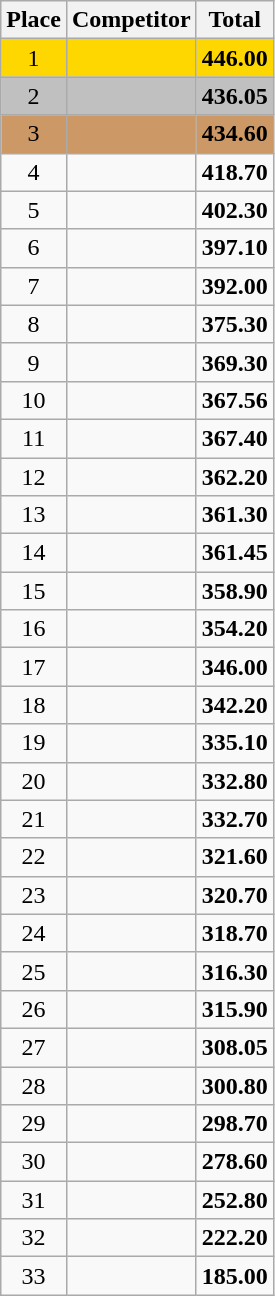<table class=wikitable style="text-align:center">
<tr>
<th>Place</th>
<th>Competitor</th>
<th>Total</th>
</tr>
<tr align=center bgcolor=gold>
<td>1</td>
<td align=left></td>
<td><strong>446.00</strong></td>
</tr>
<tr align=center bgcolor=silver>
<td>2</td>
<td align=left></td>
<td><strong>436.05</strong></td>
</tr>
<tr align=center bgcolor=cc9966>
<td>3</td>
<td align=left></td>
<td><strong>434.60</strong></td>
</tr>
<tr>
<td>4</td>
<td align=left></td>
<td><strong>418.70</strong></td>
</tr>
<tr>
<td>5</td>
<td align=left></td>
<td><strong>402.30</strong></td>
</tr>
<tr>
<td>6</td>
<td align=left></td>
<td><strong>397.10</strong></td>
</tr>
<tr>
<td>7</td>
<td align=left></td>
<td><strong>392.00</strong></td>
</tr>
<tr>
<td>8</td>
<td align=left></td>
<td><strong>375.30</strong></td>
</tr>
<tr>
<td>9</td>
<td align=left></td>
<td><strong>369.30</strong></td>
</tr>
<tr>
<td>10</td>
<td align=left></td>
<td><strong>367.56</strong></td>
</tr>
<tr>
<td>11</td>
<td align=left></td>
<td><strong>367.40</strong></td>
</tr>
<tr>
<td>12</td>
<td align=left></td>
<td><strong>362.20</strong></td>
</tr>
<tr>
<td>13</td>
<td align=left></td>
<td><strong>361.30</strong></td>
</tr>
<tr>
<td>14</td>
<td align=left></td>
<td><strong>361.45</strong></td>
</tr>
<tr>
<td>15</td>
<td align=left></td>
<td><strong>358.90</strong></td>
</tr>
<tr>
<td>16</td>
<td align=left></td>
<td><strong>354.20</strong></td>
</tr>
<tr>
<td>17</td>
<td align=left></td>
<td><strong>346.00</strong></td>
</tr>
<tr>
<td>18</td>
<td align=left></td>
<td><strong>342.20</strong></td>
</tr>
<tr>
<td>19</td>
<td align=left></td>
<td><strong>335.10</strong></td>
</tr>
<tr>
<td>20</td>
<td align=left></td>
<td><strong>332.80</strong></td>
</tr>
<tr>
<td>21</td>
<td align=left></td>
<td><strong>332.70</strong></td>
</tr>
<tr>
<td>22</td>
<td align=left></td>
<td><strong>321.60</strong></td>
</tr>
<tr>
<td>23</td>
<td align=left></td>
<td><strong>320.70</strong></td>
</tr>
<tr>
<td>24</td>
<td align=left></td>
<td><strong>318.70</strong></td>
</tr>
<tr>
<td>25</td>
<td align=left></td>
<td><strong>316.30</strong></td>
</tr>
<tr>
<td>26</td>
<td align=left></td>
<td><strong>315.90</strong></td>
</tr>
<tr>
<td>27</td>
<td align=left></td>
<td><strong>308.05</strong></td>
</tr>
<tr>
<td>28</td>
<td align=left></td>
<td><strong>300.80</strong></td>
</tr>
<tr>
<td>29</td>
<td align=left></td>
<td><strong>298.70</strong></td>
</tr>
<tr>
<td>30</td>
<td align=left></td>
<td><strong>278.60</strong></td>
</tr>
<tr>
<td>31</td>
<td align=left></td>
<td><strong>252.80</strong></td>
</tr>
<tr>
<td>32</td>
<td align=left></td>
<td><strong>222.20</strong></td>
</tr>
<tr>
<td>33</td>
<td align=left></td>
<td><strong>185.00</strong></td>
</tr>
</table>
